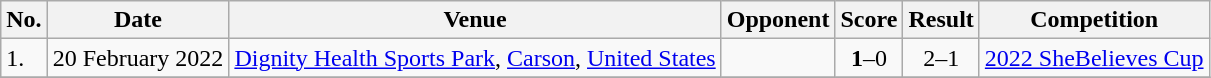<table class="wikitable">
<tr>
<th>No.</th>
<th>Date</th>
<th>Venue</th>
<th>Opponent</th>
<th>Score</th>
<th>Result</th>
<th>Competition</th>
</tr>
<tr>
<td>1.</td>
<td>20 February 2022</td>
<td><a href='#'>Dignity Health Sports Park</a>, <a href='#'>Carson</a>, <a href='#'>United States</a></td>
<td></td>
<td align=center><strong>1</strong>–0</td>
<td align=center>2–1</td>
<td><a href='#'>2022 SheBelieves Cup</a></td>
</tr>
<tr>
</tr>
</table>
